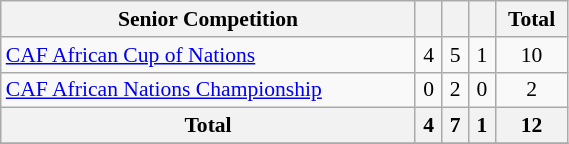<table class="wikitable" style="width:30%; font-size:90%; text-align:center">
<tr>
<th>Senior Competition</th>
<th></th>
<th></th>
<th></th>
<th>Total</th>
</tr>
<tr>
<td align=left><a href='#'>CAF African Cup of Nations</a></td>
<td>4</td>
<td>5</td>
<td>1</td>
<td>10</td>
</tr>
<tr>
<td align=left><a href='#'>CAF African Nations Championship</a></td>
<td>0</td>
<td>2</td>
<td>0</td>
<td>2</td>
</tr>
<tr>
<th>Total</th>
<th>4</th>
<th>7</th>
<th>1</th>
<th>12</th>
</tr>
<tr>
</tr>
</table>
